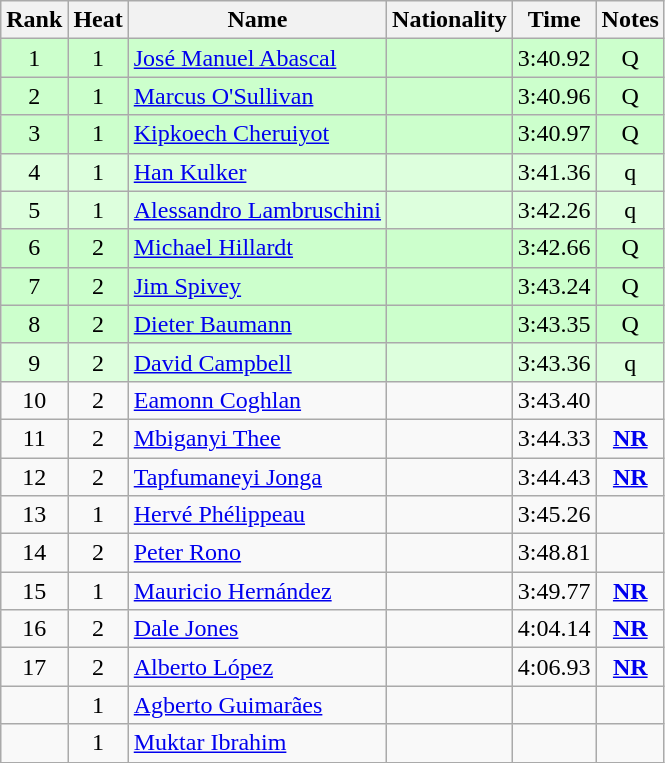<table class="wikitable sortable" style="text-align:center">
<tr>
<th>Rank</th>
<th>Heat</th>
<th>Name</th>
<th>Nationality</th>
<th>Time</th>
<th>Notes</th>
</tr>
<tr bgcolor=ccffcc>
<td>1</td>
<td>1</td>
<td align="left"><a href='#'>José Manuel Abascal</a></td>
<td align=left></td>
<td>3:40.92</td>
<td>Q</td>
</tr>
<tr bgcolor=ccffcc>
<td>2</td>
<td>1</td>
<td align="left"><a href='#'>Marcus O'Sullivan</a></td>
<td align=left></td>
<td>3:40.96</td>
<td>Q</td>
</tr>
<tr bgcolor=ccffcc>
<td>3</td>
<td>1</td>
<td align="left"><a href='#'>Kipkoech Cheruiyot</a></td>
<td align=left></td>
<td>3:40.97</td>
<td>Q</td>
</tr>
<tr bgcolor=ddffdd>
<td>4</td>
<td>1</td>
<td align="left"><a href='#'>Han Kulker</a></td>
<td align=left></td>
<td>3:41.36</td>
<td>q</td>
</tr>
<tr bgcolor=ddffdd>
<td>5</td>
<td>1</td>
<td align="left"><a href='#'>Alessandro Lambruschini</a></td>
<td align=left></td>
<td>3:42.26</td>
<td>q</td>
</tr>
<tr bgcolor=ccffcc>
<td>6</td>
<td>2</td>
<td align="left"><a href='#'>Michael Hillardt</a></td>
<td align=left></td>
<td>3:42.66</td>
<td>Q</td>
</tr>
<tr bgcolor=ccffcc>
<td>7</td>
<td>2</td>
<td align="left"><a href='#'>Jim Spivey</a></td>
<td align=left></td>
<td>3:43.24</td>
<td>Q</td>
</tr>
<tr bgcolor=ccffcc>
<td>8</td>
<td>2</td>
<td align="left"><a href='#'>Dieter Baumann</a></td>
<td align=left></td>
<td>3:43.35</td>
<td>Q</td>
</tr>
<tr bgcolor=ddffdd>
<td>9</td>
<td>2</td>
<td align="left"><a href='#'>David Campbell</a></td>
<td align=left></td>
<td>3:43.36</td>
<td>q</td>
</tr>
<tr>
<td>10</td>
<td>2</td>
<td align="left"><a href='#'>Eamonn Coghlan</a></td>
<td align=left></td>
<td>3:43.40</td>
<td></td>
</tr>
<tr>
<td>11</td>
<td>2</td>
<td align="left"><a href='#'>Mbiganyi Thee</a></td>
<td align=left></td>
<td>3:44.33</td>
<td><strong><a href='#'>NR</a></strong></td>
</tr>
<tr>
<td>12</td>
<td>2</td>
<td align="left"><a href='#'>Tapfumaneyi Jonga</a></td>
<td align=left></td>
<td>3:44.43</td>
<td><strong><a href='#'>NR</a></strong></td>
</tr>
<tr>
<td>13</td>
<td>1</td>
<td align="left"><a href='#'>Hervé Phélippeau</a></td>
<td align=left></td>
<td>3:45.26</td>
<td></td>
</tr>
<tr>
<td>14</td>
<td>2</td>
<td align="left"><a href='#'>Peter Rono</a></td>
<td align=left></td>
<td>3:48.81</td>
<td></td>
</tr>
<tr>
<td>15</td>
<td>1</td>
<td align="left"><a href='#'>Mauricio Hernández</a></td>
<td align=left></td>
<td>3:49.77</td>
<td><strong><a href='#'>NR</a></strong></td>
</tr>
<tr>
<td>16</td>
<td>2</td>
<td align="left"><a href='#'>Dale Jones</a></td>
<td align=left></td>
<td>4:04.14</td>
<td><strong><a href='#'>NR</a></strong></td>
</tr>
<tr>
<td>17</td>
<td>2</td>
<td align="left"><a href='#'>Alberto López</a></td>
<td align=left></td>
<td>4:06.93</td>
<td><strong><a href='#'>NR</a></strong></td>
</tr>
<tr>
<td></td>
<td>1</td>
<td align="left"><a href='#'>Agberto Guimarães</a></td>
<td align=left></td>
<td></td>
<td></td>
</tr>
<tr>
<td></td>
<td>1</td>
<td align="left"><a href='#'>Muktar Ibrahim</a></td>
<td align=left></td>
<td></td>
<td></td>
</tr>
</table>
